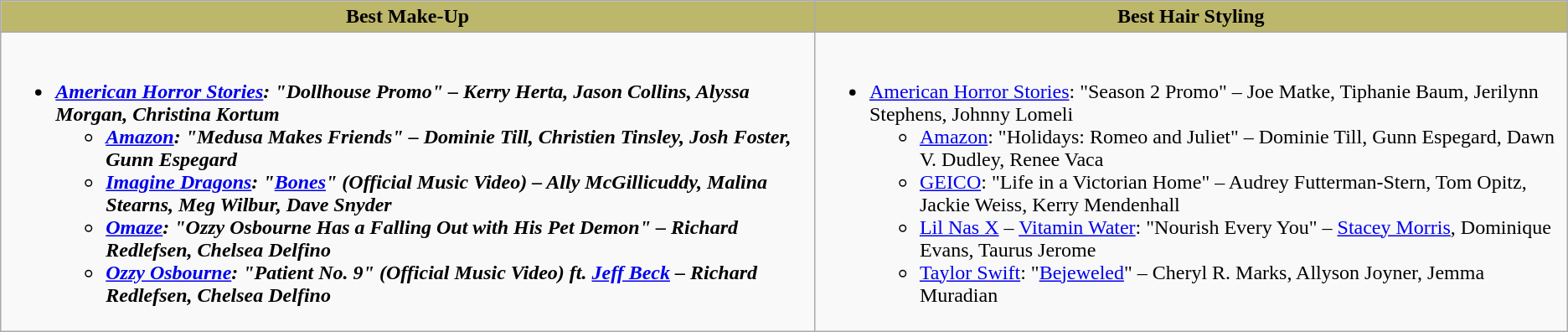<table class=wikitable>
<tr>
<th style="background:#BDB76B;">Best Make-Up</th>
<th style="background:#BDB76B;">Best Hair Styling</th>
</tr>
<tr>
<td valign="top"><br><ul><li><strong><em><a href='#'>American Horror Stories</a><em>: "Dollhouse Promo" – Kerry Herta, Jason Collins, Alyssa Morgan, Christina Kortum<strong><ul><li><a href='#'>Amazon</a>: "Medusa Makes Friends" – Dominie Till, Christien Tinsley, Josh Foster, Gunn Espegard</li><li><a href='#'>Imagine Dragons</a>: "<a href='#'>Bones</a>" (Official Music Video) – Ally McGillicuddy, Malina Stearns, Meg Wilbur, Dave Snyder</li><li><a href='#'>Omaze</a>: "Ozzy Osbourne Has a Falling Out with His Pet Demon" – Richard Redlefsen, Chelsea Delfino</li><li><a href='#'>Ozzy Osbourne</a>: "Patient No. 9" (Official Music Video) ft. <a href='#'>Jeff Beck</a> – Richard Redlefsen, Chelsea Delfino</li></ul></li></ul></td>
<td valign="top"><br><ul><li></em></strong><a href='#'>American Horror Stories</a></em>: "Season 2 Promo" – Joe Matke, Tiphanie Baum, Jerilynn Stephens, Johnny Lomeli</strong><ul><li><a href='#'>Amazon</a>: "Holidays: Romeo and Juliet" – Dominie Till, Gunn Espegard, Dawn V. Dudley, Renee Vaca</li><li><a href='#'>GEICO</a>: "Life in a Victorian Home" – Audrey Futterman-Stern, Tom Opitz, Jackie Weiss, Kerry Mendenhall</li><li><a href='#'>Lil Nas X</a> – <a href='#'>Vitamin Water</a>: "Nourish Every You" – <a href='#'>Stacey Morris</a>, Dominique Evans, Taurus Jerome</li><li><a href='#'>Taylor Swift</a>: "<a href='#'>Bejeweled</a>" – Cheryl R. Marks, Allyson Joyner, Jemma Muradian</li></ul></li></ul></td>
</tr>
</table>
